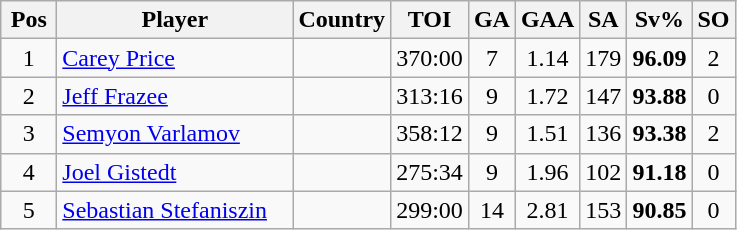<table class="wikitable sortable" style="text-align: center;">
<tr>
<th width=30>Pos</th>
<th width=150>Player</th>
<th>Country</th>
<th width=20>TOI</th>
<th width=20>GA</th>
<th width=20>GAA</th>
<th width=20>SA</th>
<th width=20>Sv%</th>
<th width=20>SO</th>
</tr>
<tr>
<td>1</td>
<td align=left><a href='#'>Carey Price</a></td>
<td align=left></td>
<td>370:00</td>
<td>7</td>
<td>1.14</td>
<td>179</td>
<td><strong>96.09</strong></td>
<td>2</td>
</tr>
<tr>
<td>2</td>
<td align=left><a href='#'>Jeff Frazee</a></td>
<td align=left></td>
<td>313:16</td>
<td>9</td>
<td>1.72</td>
<td>147</td>
<td><strong>93.88</strong></td>
<td>0</td>
</tr>
<tr>
<td>3</td>
<td align=left><a href='#'>Semyon Varlamov</a></td>
<td align=left></td>
<td>358:12</td>
<td>9</td>
<td>1.51</td>
<td>136</td>
<td><strong>93.38</strong></td>
<td>2</td>
</tr>
<tr>
<td>4</td>
<td align=left><a href='#'>Joel Gistedt</a></td>
<td align=left></td>
<td>275:34</td>
<td>9</td>
<td>1.96</td>
<td>102</td>
<td><strong>91.18</strong></td>
<td>0</td>
</tr>
<tr>
<td>5</td>
<td align=left><a href='#'>Sebastian Stefaniszin</a></td>
<td align=left></td>
<td>299:00</td>
<td>14</td>
<td>2.81</td>
<td>153</td>
<td><strong>90.85</strong></td>
<td>0</td>
</tr>
</table>
